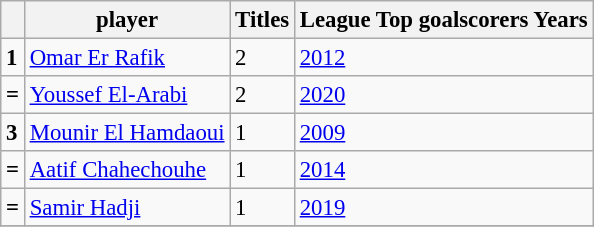<table class="wikitable plainrowheaders sortable" style="text-align:left;font-size:95%">
<tr>
<th></th>
<th>player</th>
<th>Titles</th>
<th>League Top goalscorers Years</th>
</tr>
<tr>
<td style="font-weight:bold;">1</td>
<td><a href='#'>Omar Er Rafik</a></td>
<td>2</td>
<td> <a href='#'>2012</a> </td>
</tr>
<tr>
<td style="font-weight:bold;">=</td>
<td><a href='#'>Youssef El-Arabi</a></td>
<td>2</td>
<td> <a href='#'>2020</a> </td>
</tr>
<tr>
<td style="font-weight:bold;">3</td>
<td><a href='#'>Mounir El Hamdaoui</a></td>
<td>1</td>
<td> <a href='#'>2009</a> </td>
</tr>
<tr>
<td style="font-weight:bold;">=</td>
<td><a href='#'>Aatif Chahechouhe</a></td>
<td>1</td>
<td> <a href='#'>2014</a> </td>
</tr>
<tr>
<td style="font-weight:bold;">=</td>
<td><a href='#'>Samir Hadji</a></td>
<td>1</td>
<td> <a href='#'>2019</a> </td>
</tr>
<tr>
</tr>
</table>
